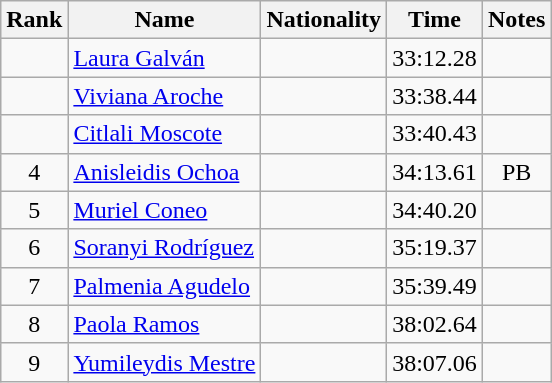<table class="wikitable sortable" style="text-align:center">
<tr>
<th>Rank</th>
<th>Name</th>
<th>Nationality</th>
<th>Time</th>
<th>Notes</th>
</tr>
<tr>
<td></td>
<td align=left><a href='#'>Laura Galván</a></td>
<td align=left></td>
<td>33:12.28</td>
<td></td>
</tr>
<tr>
<td></td>
<td align=left><a href='#'>Viviana Aroche</a></td>
<td align=left></td>
<td>33:38.44</td>
<td></td>
</tr>
<tr>
<td></td>
<td align=left><a href='#'>Citlali Moscote</a></td>
<td align=left></td>
<td>33:40.43</td>
<td></td>
</tr>
<tr>
<td>4</td>
<td align=left><a href='#'>Anisleidis Ochoa</a></td>
<td align=left></td>
<td>34:13.61</td>
<td>PB</td>
</tr>
<tr>
<td>5</td>
<td align=left><a href='#'>Muriel Coneo</a></td>
<td align=left></td>
<td>34:40.20</td>
<td></td>
</tr>
<tr>
<td>6</td>
<td align=left><a href='#'>Soranyi Rodríguez</a></td>
<td align=left></td>
<td>35:19.37</td>
<td></td>
</tr>
<tr>
<td>7</td>
<td align=left><a href='#'>Palmenia Agudelo</a></td>
<td align=left></td>
<td>35:39.49</td>
<td></td>
</tr>
<tr>
<td>8</td>
<td align=left><a href='#'>Paola Ramos</a></td>
<td align=left></td>
<td>38:02.64</td>
<td></td>
</tr>
<tr>
<td>9</td>
<td align=left><a href='#'>Yumileydis Mestre</a></td>
<td align=left></td>
<td>38:07.06</td>
<td></td>
</tr>
</table>
